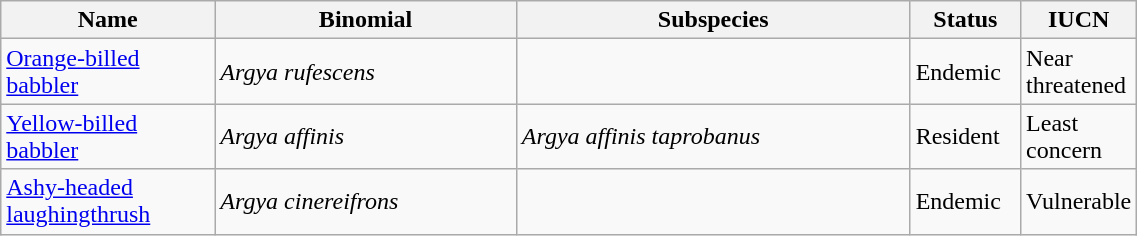<table width=60% class="wikitable">
<tr>
<th width=20%>Name</th>
<th width=30%>Binomial</th>
<th width=40%>Subspecies</th>
<th width=30%>Status</th>
<th width=30%>IUCN</th>
</tr>
<tr>
<td><a href='#'>Orange-billed babbler</a><br></td>
<td><em>Argya rufescens</em></td>
<td></td>
<td>Endemic</td>
<td>Near threatened</td>
</tr>
<tr>
<td><a href='#'>Yellow-billed babbler</a><br></td>
<td><em>Argya affinis</em></td>
<td><em>Argya affinis taprobanus</em></td>
<td>Resident</td>
<td>Least concern</td>
</tr>
<tr>
<td><a href='#'>Ashy-headed laughingthrush</a><br></td>
<td><em>Argya cinereifrons</em></td>
<td></td>
<td>Endemic</td>
<td>Vulnerable</td>
</tr>
</table>
